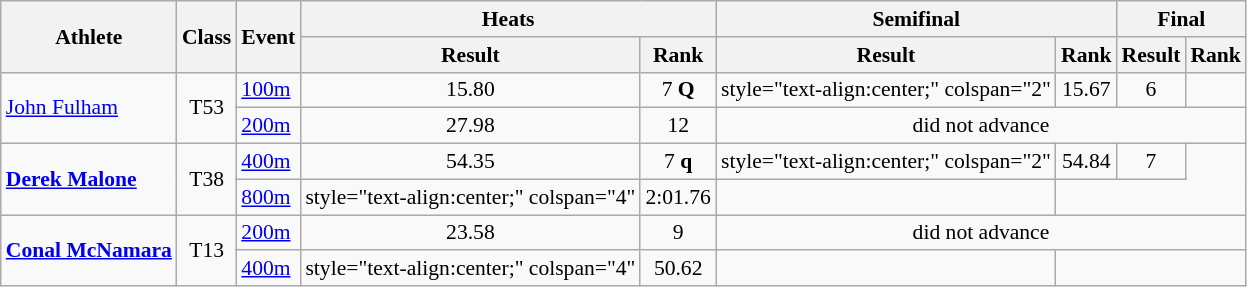<table class=wikitable style="font-size:90%">
<tr>
<th rowspan="2">Athlete</th>
<th rowspan="2">Class</th>
<th rowspan="2">Event</th>
<th colspan="2">Heats</th>
<th colspan="2">Semifinal</th>
<th colspan="2">Final</th>
</tr>
<tr>
<th>Result</th>
<th>Rank</th>
<th>Result</th>
<th>Rank</th>
<th>Result</th>
<th>Rank</th>
</tr>
<tr>
<td rowspan="2"><a href='#'>John Fulham</a></td>
<td rowspan="2" style="text-align:center;">T53</td>
<td><a href='#'>100m</a></td>
<td style="text-align:center;">15.80</td>
<td style="text-align:center;">7 <strong>Q</strong></td>
<td>style="text-align:center;" colspan="2" </td>
<td style="text-align:center;">15.67</td>
<td style="text-align:center;">6</td>
</tr>
<tr>
<td><a href='#'>200m</a></td>
<td style="text-align:center;">27.98</td>
<td style="text-align:center;">12</td>
<td style="text-align:center;" colspan="4">did not advance</td>
</tr>
<tr>
<td rowspan="2"><strong><a href='#'>Derek Malone</a></strong></td>
<td rowspan="2" style="text-align:center;">T38</td>
<td><a href='#'>400m</a></td>
<td style="text-align:center;">54.35</td>
<td style="text-align:center;">7 <strong>q</strong></td>
<td>style="text-align:center;" colspan="2" </td>
<td style="text-align:center;">54.84</td>
<td style="text-align:center;">7</td>
</tr>
<tr>
<td><a href='#'>800m</a></td>
<td>style="text-align:center;" colspan="4" </td>
<td style="text-align:center;">2:01.76</td>
<td style="text-align:center;"></td>
</tr>
<tr>
<td rowspan="2"><strong><a href='#'>Conal McNamara</a></strong></td>
<td rowspan="2" style="text-align:center;">T13</td>
<td><a href='#'>200m</a></td>
<td style="text-align:center;">23.58</td>
<td style="text-align:center;">9</td>
<td style="text-align:center;" colspan="4">did not advance</td>
</tr>
<tr>
<td><a href='#'>400m</a></td>
<td>style="text-align:center;" colspan="4" </td>
<td style="text-align:center;">50.62</td>
<td style="text-align:center;"></td>
</tr>
</table>
